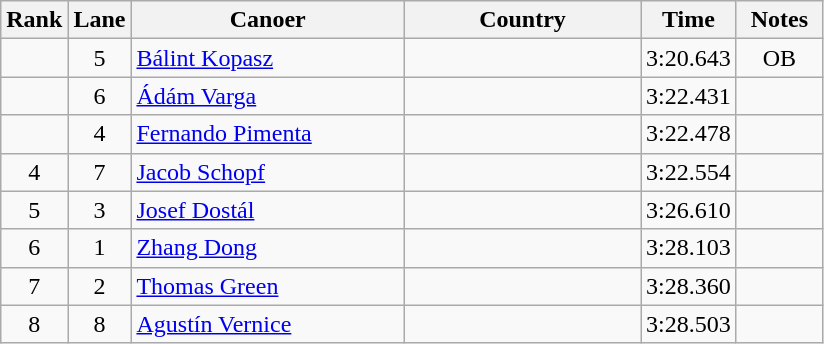<table class="wikitable" style="text-align:center;">
<tr>
<th width=30>Rank</th>
<th width=30>Lane</th>
<th width=175>Canoer</th>
<th width=150>Country</th>
<th width=30>Time</th>
<th width=50>Notes</th>
</tr>
<tr>
<td></td>
<td>5</td>
<td align=left><a href='#'>Bálint Kopasz</a></td>
<td align=left></td>
<td>3:20.643</td>
<td>OB</td>
</tr>
<tr>
<td></td>
<td>6</td>
<td align=left><a href='#'>Ádám Varga</a></td>
<td align=left></td>
<td>3:22.431</td>
<td></td>
</tr>
<tr>
<td></td>
<td>4</td>
<td align=left><a href='#'>Fernando Pimenta</a></td>
<td align=left></td>
<td>3:22.478</td>
<td></td>
</tr>
<tr>
<td>4</td>
<td>7</td>
<td align=left><a href='#'>Jacob Schopf</a></td>
<td align=left></td>
<td>3:22.554</td>
<td></td>
</tr>
<tr>
<td>5</td>
<td>3</td>
<td align=left><a href='#'>Josef Dostál</a></td>
<td align=left></td>
<td>3:26.610</td>
<td></td>
</tr>
<tr>
<td>6</td>
<td>1</td>
<td align=left><a href='#'>Zhang Dong</a></td>
<td align=left></td>
<td>3:28.103</td>
<td></td>
</tr>
<tr>
<td>7</td>
<td>2</td>
<td align=left><a href='#'>Thomas Green</a></td>
<td align=left></td>
<td>3:28.360</td>
<td></td>
</tr>
<tr>
<td>8</td>
<td>8</td>
<td align=left><a href='#'>Agustín Vernice</a></td>
<td align=left></td>
<td>3:28.503</td>
<td></td>
</tr>
</table>
